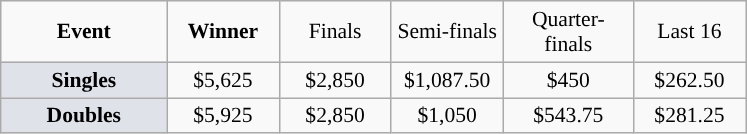<table class=wikitable style="font-size:90%;text-align:center">
<tr>
<td style="width:104px;"><strong>Event</strong></td>
<td style="width:68px;"><strong>Winner</strong></td>
<td style="width:68px;">Finals</td>
<td style="width:68px;">Semi-finals</td>
<td style="width:80px;">Quarter-finals</td>
<td style="width:68px;">Last 16</td>
</tr>
<tr>
<td style="background:#dfe2e9;"><strong>Singles</strong></td>
<td>$5,625</td>
<td>$2,850</td>
<td>$1,087.50</td>
<td>$450</td>
<td>$262.50</td>
</tr>
<tr>
<td style="background:#dfe2e9;"><strong>Doubles</strong></td>
<td>$5,925</td>
<td>$2,850</td>
<td>$1,050</td>
<td>$543.75</td>
<td>$281.25</td>
</tr>
</table>
